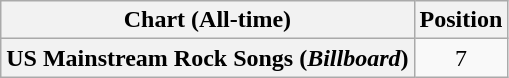<table class="wikitable plainrowheaders" style="text-align:center">
<tr>
<th>Chart (All-time)</th>
<th>Position</th>
</tr>
<tr>
<th scope="row">US Mainstream Rock Songs (<em>Billboard</em>)</th>
<td>7</td>
</tr>
</table>
